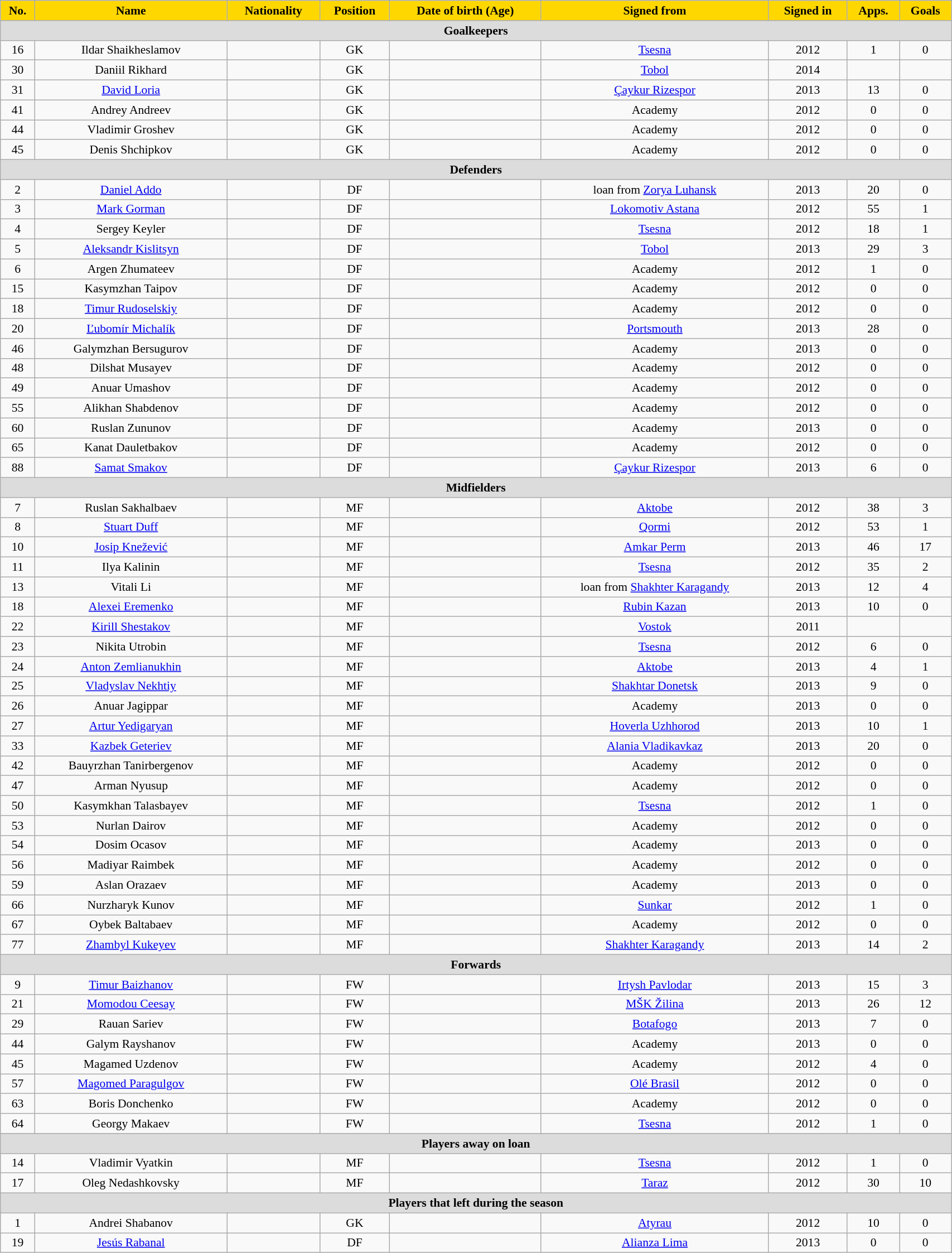<table class="wikitable"  style="text-align:center; font-size:90%; width:90%;">
<tr>
<th style="background:#FFD700; color:#000000; text-align:center;">No.</th>
<th style="background:#FFD700; color:#000000; text-align:center;">Name</th>
<th style="background:#FFD700; color:#000000; text-align:center;">Nationality</th>
<th style="background:#FFD700; color:#000000; text-align:center;">Position</th>
<th style="background:#FFD700; color:#000000; text-align:center;">Date of birth (Age)</th>
<th style="background:#FFD700; color:#000000; text-align:center;">Signed from</th>
<th style="background:#FFD700; color:#000000; text-align:center;">Signed in</th>
<th style="background:#FFD700; color:#000000; text-align:center;">Apps.</th>
<th style="background:#FFD700; color:#000000; text-align:center;">Goals</th>
</tr>
<tr>
<th colspan=11  style="background:#dcdcdc; text-align:center;">Goalkeepers</th>
</tr>
<tr>
<td>16</td>
<td>Ildar Shaikheslamov</td>
<td></td>
<td>GK</td>
<td></td>
<td><a href='#'>Tsesna</a></td>
<td>2012</td>
<td>1</td>
<td>0</td>
</tr>
<tr>
<td>30</td>
<td>Daniil Rikhard</td>
<td></td>
<td>GK</td>
<td></td>
<td><a href='#'>Tobol</a></td>
<td>2014</td>
<td></td>
<td></td>
</tr>
<tr>
<td>31</td>
<td><a href='#'>David Loria</a></td>
<td></td>
<td>GK</td>
<td></td>
<td><a href='#'>Çaykur Rizespor</a></td>
<td>2013</td>
<td>13</td>
<td>0</td>
</tr>
<tr>
<td>41</td>
<td>Andrey Andreev</td>
<td></td>
<td>GK</td>
<td></td>
<td>Academy</td>
<td>2012</td>
<td>0</td>
<td>0</td>
</tr>
<tr>
<td>44</td>
<td>Vladimir Groshev</td>
<td></td>
<td>GK</td>
<td></td>
<td>Academy</td>
<td>2012</td>
<td>0</td>
<td>0</td>
</tr>
<tr>
<td>45</td>
<td>Denis Shchipkov</td>
<td></td>
<td>GK</td>
<td></td>
<td>Academy</td>
<td>2012</td>
<td>0</td>
<td>0</td>
</tr>
<tr>
<th colspan=11  style="background:#dcdcdc; text-align:center;">Defenders</th>
</tr>
<tr>
<td>2</td>
<td><a href='#'>Daniel Addo</a></td>
<td></td>
<td>DF</td>
<td></td>
<td>loan from <a href='#'>Zorya Luhansk</a></td>
<td>2013</td>
<td>20</td>
<td>0</td>
</tr>
<tr>
<td>3</td>
<td><a href='#'>Mark Gorman</a></td>
<td></td>
<td>DF</td>
<td></td>
<td><a href='#'>Lokomotiv Astana</a></td>
<td>2012</td>
<td>55</td>
<td>1</td>
</tr>
<tr>
<td>4</td>
<td>Sergey Keyler</td>
<td></td>
<td>DF</td>
<td></td>
<td><a href='#'>Tsesna</a></td>
<td>2012</td>
<td>18</td>
<td>1</td>
</tr>
<tr>
<td>5</td>
<td><a href='#'>Aleksandr Kislitsyn</a></td>
<td></td>
<td>DF</td>
<td></td>
<td><a href='#'>Tobol</a></td>
<td>2013</td>
<td>29</td>
<td>3</td>
</tr>
<tr>
<td>6</td>
<td>Argen Zhumateev</td>
<td></td>
<td>DF</td>
<td></td>
<td>Academy</td>
<td>2012</td>
<td>1</td>
<td>0</td>
</tr>
<tr>
<td>15</td>
<td>Kasymzhan Taipov</td>
<td></td>
<td>DF</td>
<td></td>
<td>Academy</td>
<td>2012</td>
<td>0</td>
<td>0</td>
</tr>
<tr>
<td>18</td>
<td><a href='#'>Timur Rudoselskiy</a></td>
<td></td>
<td>DF</td>
<td></td>
<td>Academy</td>
<td>2012</td>
<td>0</td>
<td>0</td>
</tr>
<tr>
<td>20</td>
<td><a href='#'>Ľubomír Michalík</a></td>
<td></td>
<td>DF</td>
<td></td>
<td><a href='#'>Portsmouth</a></td>
<td>2013</td>
<td>28</td>
<td>0</td>
</tr>
<tr>
<td>46</td>
<td>Galymzhan Bersugurov</td>
<td></td>
<td>DF</td>
<td></td>
<td>Academy</td>
<td>2013</td>
<td>0</td>
<td>0</td>
</tr>
<tr>
<td>48</td>
<td>Dilshat Musayev</td>
<td></td>
<td>DF</td>
<td></td>
<td>Academy</td>
<td>2012</td>
<td>0</td>
<td>0</td>
</tr>
<tr>
<td>49</td>
<td>Anuar Umashov</td>
<td></td>
<td>DF</td>
<td></td>
<td>Academy</td>
<td>2012</td>
<td>0</td>
<td>0</td>
</tr>
<tr>
<td>55</td>
<td>Alikhan Shabdenov</td>
<td></td>
<td>DF</td>
<td></td>
<td>Academy</td>
<td>2012</td>
<td>0</td>
<td>0</td>
</tr>
<tr>
<td>60</td>
<td>Ruslan Zununov</td>
<td></td>
<td>DF</td>
<td></td>
<td>Academy</td>
<td>2013</td>
<td>0</td>
<td>0</td>
</tr>
<tr>
<td>65</td>
<td>Kanat Dauletbakov</td>
<td></td>
<td>DF</td>
<td></td>
<td>Academy</td>
<td>2012</td>
<td>0</td>
<td>0</td>
</tr>
<tr>
<td>88</td>
<td><a href='#'>Samat Smakov</a></td>
<td></td>
<td>DF</td>
<td></td>
<td><a href='#'>Çaykur Rizespor</a></td>
<td>2013</td>
<td>6</td>
<td>0</td>
</tr>
<tr>
<th colspan=11  style="background:#dcdcdc; text-align:center;">Midfielders</th>
</tr>
<tr>
<td>7</td>
<td>Ruslan Sakhalbaev</td>
<td></td>
<td>MF</td>
<td></td>
<td><a href='#'>Aktobe</a></td>
<td>2012</td>
<td>38</td>
<td>3</td>
</tr>
<tr>
<td>8</td>
<td><a href='#'>Stuart Duff</a></td>
<td></td>
<td>MF</td>
<td></td>
<td><a href='#'>Qormi</a></td>
<td>2012</td>
<td>53</td>
<td>1</td>
</tr>
<tr>
<td>10</td>
<td><a href='#'>Josip Knežević</a></td>
<td></td>
<td>MF</td>
<td></td>
<td><a href='#'>Amkar Perm</a></td>
<td>2013</td>
<td>46</td>
<td>17</td>
</tr>
<tr>
<td>11</td>
<td>Ilya Kalinin</td>
<td></td>
<td>MF</td>
<td></td>
<td><a href='#'>Tsesna</a></td>
<td>2012</td>
<td>35</td>
<td>2</td>
</tr>
<tr>
<td>13</td>
<td>Vitali Li</td>
<td></td>
<td>MF</td>
<td></td>
<td>loan from <a href='#'>Shakhter Karagandy</a></td>
<td>2013</td>
<td>12</td>
<td>4</td>
</tr>
<tr>
<td>18</td>
<td><a href='#'>Alexei Eremenko</a></td>
<td></td>
<td>MF</td>
<td></td>
<td><a href='#'>Rubin Kazan</a></td>
<td>2013</td>
<td>10</td>
<td>0</td>
</tr>
<tr>
<td>22</td>
<td><a href='#'>Kirill Shestakov</a></td>
<td></td>
<td>MF</td>
<td></td>
<td><a href='#'>Vostok</a></td>
<td>2011</td>
<td></td>
<td></td>
</tr>
<tr>
<td>23</td>
<td>Nikita Utrobin</td>
<td></td>
<td>MF</td>
<td></td>
<td><a href='#'>Tsesna</a></td>
<td>2012</td>
<td>6</td>
<td>0</td>
</tr>
<tr>
<td>24</td>
<td><a href='#'>Anton Zemlianukhin</a></td>
<td></td>
<td>MF</td>
<td></td>
<td><a href='#'>Aktobe</a></td>
<td>2013</td>
<td>4</td>
<td>1</td>
</tr>
<tr>
<td>25</td>
<td><a href='#'>Vladyslav Nekhtiy</a></td>
<td></td>
<td>MF</td>
<td></td>
<td><a href='#'>Shakhtar Donetsk</a></td>
<td>2013</td>
<td>9</td>
<td>0</td>
</tr>
<tr>
<td>26</td>
<td>Anuar Jagippar</td>
<td></td>
<td>MF</td>
<td></td>
<td>Academy</td>
<td>2013</td>
<td>0</td>
<td>0</td>
</tr>
<tr>
<td>27</td>
<td><a href='#'>Artur Yedigaryan</a></td>
<td></td>
<td>MF</td>
<td></td>
<td><a href='#'>Hoverla Uzhhorod</a></td>
<td>2013</td>
<td>10</td>
<td>1</td>
</tr>
<tr>
<td>33</td>
<td><a href='#'>Kazbek Geteriev</a></td>
<td></td>
<td>MF</td>
<td></td>
<td><a href='#'>Alania Vladikavkaz</a></td>
<td>2013</td>
<td>20</td>
<td>0</td>
</tr>
<tr>
<td>42</td>
<td>Bauyrzhan Tanirbergenov</td>
<td></td>
<td>MF</td>
<td></td>
<td>Academy</td>
<td>2012</td>
<td>0</td>
<td>0</td>
</tr>
<tr>
<td>47</td>
<td>Arman Nyusup</td>
<td></td>
<td>MF</td>
<td></td>
<td>Academy</td>
<td>2012</td>
<td>0</td>
<td>0</td>
</tr>
<tr>
<td>50</td>
<td>Kasymkhan Talasbayev</td>
<td></td>
<td>MF</td>
<td></td>
<td><a href='#'>Tsesna</a></td>
<td>2012</td>
<td>1</td>
<td>0</td>
</tr>
<tr>
<td>53</td>
<td>Nurlan Dairov</td>
<td></td>
<td>MF</td>
<td></td>
<td>Academy</td>
<td>2012</td>
<td>0</td>
<td>0</td>
</tr>
<tr>
<td>54</td>
<td>Dosim Ocasov</td>
<td></td>
<td>MF</td>
<td></td>
<td>Academy</td>
<td>2013</td>
<td>0</td>
<td>0</td>
</tr>
<tr>
<td>56</td>
<td>Madiyar Raimbek</td>
<td></td>
<td>MF</td>
<td></td>
<td>Academy</td>
<td>2012</td>
<td>0</td>
<td>0</td>
</tr>
<tr>
<td>59</td>
<td>Aslan Orazaev</td>
<td></td>
<td>MF</td>
<td></td>
<td>Academy</td>
<td>2013</td>
<td>0</td>
<td>0</td>
</tr>
<tr>
<td>66</td>
<td>Nurzharyk Kunov</td>
<td></td>
<td>MF</td>
<td></td>
<td><a href='#'>Sunkar</a></td>
<td>2012</td>
<td>1</td>
<td>0</td>
</tr>
<tr>
<td>67</td>
<td>Oybek Baltabaev</td>
<td></td>
<td>MF</td>
<td></td>
<td>Academy</td>
<td>2012</td>
<td>0</td>
<td>0</td>
</tr>
<tr>
<td>77</td>
<td><a href='#'>Zhambyl Kukeyev</a></td>
<td></td>
<td>MF</td>
<td></td>
<td><a href='#'>Shakhter Karagandy</a></td>
<td>2013</td>
<td>14</td>
<td>2</td>
</tr>
<tr>
<th colspan=11  style="background:#dcdcdc; text-align:center;">Forwards</th>
</tr>
<tr>
<td>9</td>
<td><a href='#'>Timur Baizhanov</a></td>
<td></td>
<td>FW</td>
<td></td>
<td><a href='#'>Irtysh Pavlodar</a></td>
<td>2013</td>
<td>15</td>
<td>3</td>
</tr>
<tr>
<td>21</td>
<td><a href='#'>Momodou Ceesay</a></td>
<td></td>
<td>FW</td>
<td></td>
<td><a href='#'>MŠK Žilina</a></td>
<td>2013</td>
<td>26</td>
<td>12</td>
</tr>
<tr>
<td>29</td>
<td>Rauan Sariev</td>
<td></td>
<td>FW</td>
<td></td>
<td><a href='#'>Botafogo</a></td>
<td>2013</td>
<td>7</td>
<td>0</td>
</tr>
<tr>
<td>44</td>
<td>Galym Rayshanov</td>
<td></td>
<td>FW</td>
<td></td>
<td>Academy</td>
<td>2013</td>
<td>0</td>
<td>0</td>
</tr>
<tr>
<td>45</td>
<td>Magamed Uzdenov</td>
<td></td>
<td>FW</td>
<td></td>
<td>Academy</td>
<td>2012</td>
<td>4</td>
<td>0</td>
</tr>
<tr>
<td>57</td>
<td><a href='#'>Magomed Paragulgov</a></td>
<td></td>
<td>FW</td>
<td></td>
<td><a href='#'>Olé Brasil</a></td>
<td>2012</td>
<td>0</td>
<td>0</td>
</tr>
<tr>
<td>63</td>
<td>Boris Donchenko</td>
<td></td>
<td>FW</td>
<td></td>
<td>Academy</td>
<td>2012</td>
<td>0</td>
<td>0</td>
</tr>
<tr>
<td>64</td>
<td>Georgy Makaev</td>
<td></td>
<td>FW</td>
<td></td>
<td><a href='#'>Tsesna</a></td>
<td>2012</td>
<td>1</td>
<td>0</td>
</tr>
<tr>
<th colspan=11  style="background:#dcdcdc; text-align:center;">Players away on loan</th>
</tr>
<tr>
<td>14</td>
<td>Vladimir Vyatkin</td>
<td></td>
<td>MF</td>
<td></td>
<td><a href='#'>Tsesna</a></td>
<td>2012</td>
<td>1</td>
<td>0</td>
</tr>
<tr>
<td>17</td>
<td>Oleg Nedashkovsky</td>
<td></td>
<td>MF</td>
<td></td>
<td><a href='#'>Taraz</a></td>
<td>2012</td>
<td>30</td>
<td>10</td>
</tr>
<tr>
<th colspan=11  style="background:#dcdcdc; text-align:center;">Players that left during the season</th>
</tr>
<tr>
<td>1</td>
<td>Andrei Shabanov</td>
<td></td>
<td>GK</td>
<td></td>
<td><a href='#'>Atyrau</a></td>
<td>2012</td>
<td>10</td>
<td>0</td>
</tr>
<tr>
<td>19</td>
<td><a href='#'>Jesús Rabanal</a></td>
<td></td>
<td>DF</td>
<td></td>
<td><a href='#'>Alianza Lima</a></td>
<td>2013</td>
<td>0</td>
<td>0</td>
</tr>
</table>
